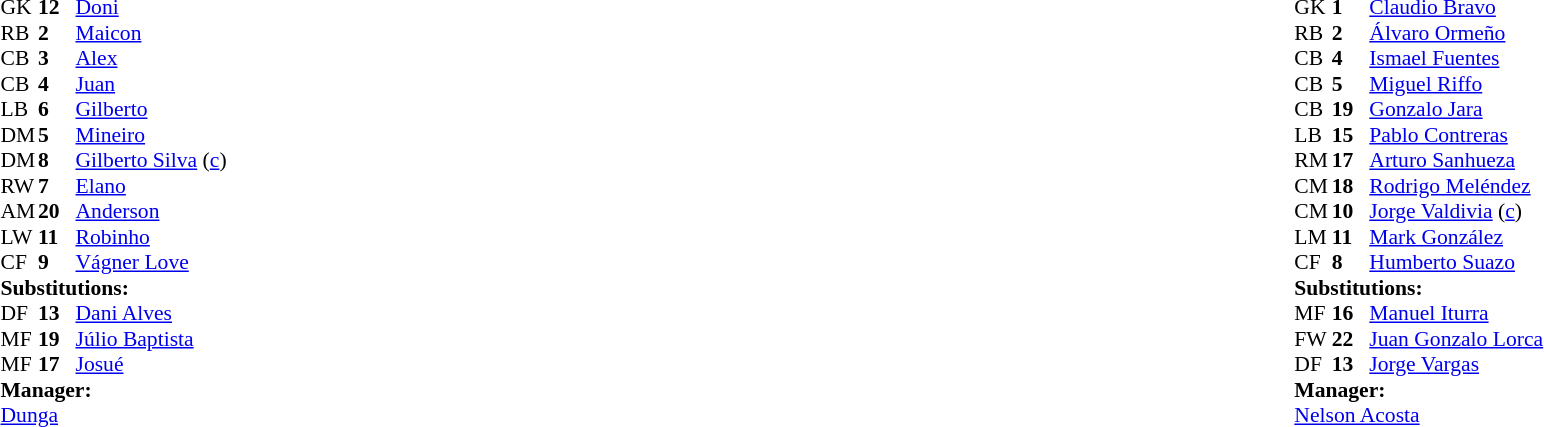<table width="100%">
<tr>
<td valign="top" width="50%"><br><table style="font-size: 90%" cellspacing="0" cellpadding="0">
<tr>
<th width=25></th>
<th width=25></th>
</tr>
<tr>
<td>GK</td>
<td><strong>12</strong></td>
<td><a href='#'>Doni</a></td>
</tr>
<tr>
<td>RB</td>
<td><strong>2</strong></td>
<td><a href='#'>Maicon</a></td>
<td></td>
<td></td>
</tr>
<tr>
<td>CB</td>
<td><strong>3</strong></td>
<td><a href='#'>Alex</a></td>
</tr>
<tr>
<td>CB</td>
<td><strong>4</strong></td>
<td><a href='#'>Juan</a></td>
</tr>
<tr>
<td>LB</td>
<td><strong>6</strong></td>
<td><a href='#'>Gilberto</a></td>
<td></td>
</tr>
<tr>
<td>DM</td>
<td><strong>5</strong></td>
<td><a href='#'>Mineiro</a></td>
<td></td>
</tr>
<tr>
<td>DM</td>
<td><strong>8</strong></td>
<td><a href='#'>Gilberto Silva</a> (<a href='#'>c</a>)</td>
</tr>
<tr>
<td>RW</td>
<td><strong>7</strong></td>
<td><a href='#'>Elano</a></td>
<td></td>
<td></td>
</tr>
<tr>
<td>AM</td>
<td><strong>20</strong></td>
<td><a href='#'>Anderson</a></td>
<td></td>
<td></td>
</tr>
<tr>
<td>LW</td>
<td><strong>11</strong></td>
<td><a href='#'>Robinho</a></td>
<td></td>
</tr>
<tr>
<td>CF</td>
<td><strong>9</strong></td>
<td><a href='#'>Vágner Love</a></td>
</tr>
<tr>
<td colspan=3><strong>Substitutions:</strong></td>
</tr>
<tr>
<td>DF</td>
<td><strong>13</strong></td>
<td><a href='#'>Dani Alves</a></td>
<td></td>
<td></td>
</tr>
<tr>
<td>MF</td>
<td><strong>19</strong></td>
<td><a href='#'>Júlio Baptista</a></td>
<td></td>
<td></td>
</tr>
<tr>
<td>MF</td>
<td><strong>17</strong></td>
<td><a href='#'>Josué</a></td>
<td></td>
<td></td>
</tr>
<tr>
<td colspan=3><strong>Manager:</strong></td>
</tr>
<tr>
<td colspan="4"><a href='#'>Dunga</a></td>
</tr>
</table>
</td>
<td valign="top"></td>
<td valign="top" width="50%"><br><table style="font-size: 90%" cellspacing="0" cellpadding="0" align="center">
<tr>
<th width=25></th>
<th width=25></th>
</tr>
<tr>
<td>GK</td>
<td><strong>1</strong></td>
<td><a href='#'>Claudio Bravo</a></td>
</tr>
<tr>
<td>RB</td>
<td><strong>2</strong></td>
<td><a href='#'>Álvaro Ormeño</a></td>
</tr>
<tr>
<td>CB</td>
<td><strong>4</strong></td>
<td><a href='#'>Ismael Fuentes</a></td>
</tr>
<tr>
<td>CB</td>
<td><strong>5</strong></td>
<td><a href='#'>Miguel Riffo</a></td>
<td></td>
<td></td>
</tr>
<tr>
<td>CB</td>
<td><strong>19</strong></td>
<td><a href='#'>Gonzalo Jara</a></td>
<td></td>
<td></td>
</tr>
<tr>
<td>LB</td>
<td><strong>15</strong></td>
<td><a href='#'>Pablo Contreras</a></td>
<td></td>
</tr>
<tr>
<td>RM</td>
<td><strong>17</strong></td>
<td><a href='#'>Arturo Sanhueza</a></td>
</tr>
<tr>
<td>CM</td>
<td><strong>18</strong></td>
<td><a href='#'>Rodrigo Meléndez</a></td>
<td></td>
<td></td>
</tr>
<tr>
<td>CM</td>
<td><strong>10</strong></td>
<td><a href='#'>Jorge Valdivia</a> (<a href='#'>c</a>)</td>
</tr>
<tr>
<td>LM</td>
<td><strong>11</strong></td>
<td><a href='#'>Mark González</a></td>
</tr>
<tr>
<td>CF</td>
<td><strong>8</strong></td>
<td><a href='#'>Humberto Suazo</a></td>
<td></td>
</tr>
<tr>
<td colspan=3><strong>Substitutions:</strong></td>
</tr>
<tr>
<td>MF</td>
<td><strong>16</strong></td>
<td><a href='#'>Manuel Iturra</a></td>
<td></td>
<td></td>
</tr>
<tr>
<td>FW</td>
<td><strong>22</strong></td>
<td><a href='#'>Juan Gonzalo Lorca</a></td>
<td></td>
<td></td>
</tr>
<tr>
<td>DF</td>
<td><strong>13</strong></td>
<td><a href='#'>Jorge Vargas</a></td>
<td></td>
<td></td>
</tr>
<tr>
<td colspan=3><strong>Manager:</strong></td>
</tr>
<tr>
<td colspan=3> <a href='#'>Nelson Acosta</a></td>
</tr>
</table>
</td>
</tr>
</table>
